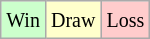<table class="wikitable">
<tr>
<td style="background-color: #CCFFCC;"><small>Win</small></td>
<td style="background-color: #FFFFCC;"><small>Draw</small></td>
<td style="background-color: #FFCCCC;"><small>Loss</small></td>
</tr>
</table>
